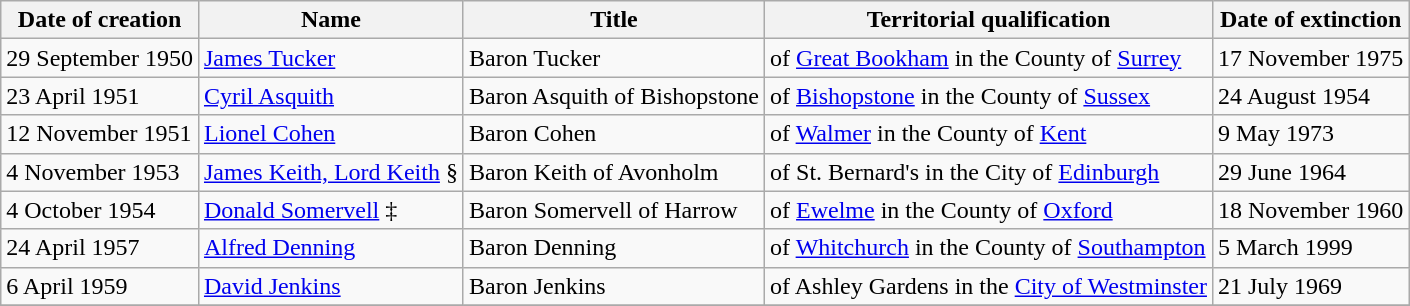<table class="wikitable">
<tr>
<th>Date of creation</th>
<th>Name</th>
<th>Title</th>
<th>Territorial qualification</th>
<th>Date of extinction</th>
</tr>
<tr>
<td>29 September 1950</td>
<td><a href='#'>James Tucker</a></td>
<td>Baron Tucker</td>
<td>of <a href='#'>Great Bookham</a> in the County of <a href='#'>Surrey</a></td>
<td>17 November 1975</td>
</tr>
<tr>
<td>23 April 1951</td>
<td><a href='#'>Cyril Asquith</a></td>
<td>Baron Asquith of Bishopstone</td>
<td>of <a href='#'>Bishopstone</a> in the County of <a href='#'>Sussex</a></td>
<td>24 August 1954</td>
</tr>
<tr>
<td>12 November 1951</td>
<td><a href='#'>Lionel Cohen</a></td>
<td>Baron Cohen</td>
<td>of <a href='#'>Walmer</a> in the County of <a href='#'>Kent</a></td>
<td>9 May 1973</td>
</tr>
<tr>
<td>4 November 1953</td>
<td><a href='#'>James Keith, Lord Keith</a> §</td>
<td>Baron Keith of Avonholm</td>
<td>of St. Bernard's in the City of <a href='#'>Edinburgh</a></td>
<td>29 June 1964</td>
</tr>
<tr>
<td>4 October 1954</td>
<td><a href='#'>Donald Somervell</a> ‡</td>
<td>Baron Somervell of Harrow</td>
<td>of <a href='#'>Ewelme</a> in the County of <a href='#'>Oxford</a></td>
<td>18 November 1960</td>
</tr>
<tr>
<td>24 April 1957</td>
<td><a href='#'>Alfred Denning</a></td>
<td>Baron Denning</td>
<td>of <a href='#'>Whitchurch</a> in the County of <a href='#'>Southampton</a></td>
<td>5 March 1999</td>
</tr>
<tr>
<td>6 April 1959</td>
<td><a href='#'>David Jenkins</a></td>
<td>Baron Jenkins</td>
<td>of Ashley Gardens in the <a href='#'>City of Westminster</a></td>
<td>21 July 1969</td>
</tr>
<tr>
</tr>
</table>
